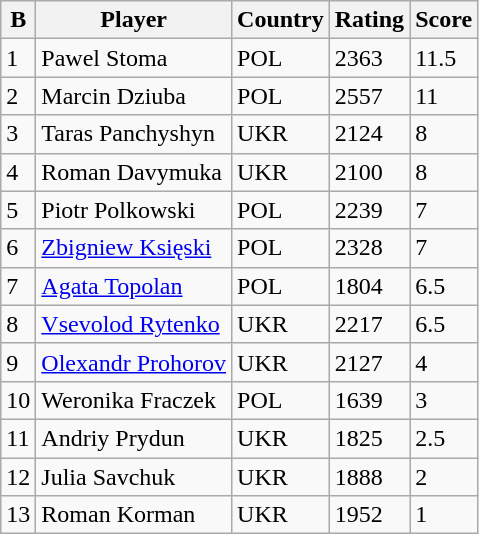<table class="wikitable">
<tr>
<th>B</th>
<th>Player</th>
<th>Country</th>
<th>Rating</th>
<th>Score</th>
</tr>
<tr>
<td>1</td>
<td>Pawel Stoma</td>
<td>POL</td>
<td>2363</td>
<td>11.5</td>
</tr>
<tr>
<td>2</td>
<td>Marcin Dziuba</td>
<td>POL</td>
<td>2557</td>
<td>11</td>
</tr>
<tr>
<td>3</td>
<td>Taras Panchyshyn</td>
<td>UKR</td>
<td>2124</td>
<td>8</td>
</tr>
<tr>
<td>4</td>
<td>Roman Davymuka</td>
<td>UKR</td>
<td>2100</td>
<td>8</td>
</tr>
<tr>
<td>5</td>
<td>Piotr Polkowski</td>
<td>POL</td>
<td>2239</td>
<td>7</td>
</tr>
<tr>
<td>6</td>
<td><a href='#'>Zbigniew Księski</a></td>
<td>POL</td>
<td>2328</td>
<td>7</td>
</tr>
<tr>
<td>7</td>
<td><a href='#'>Agata Topolan</a></td>
<td>POL</td>
<td>1804</td>
<td>6.5</td>
</tr>
<tr>
<td>8</td>
<td><a href='#'>Vsevolod Rytenko</a></td>
<td>UKR</td>
<td>2217</td>
<td>6.5</td>
</tr>
<tr>
<td>9</td>
<td><a href='#'>Olexandr Prohorov</a></td>
<td>UKR</td>
<td>2127</td>
<td>4</td>
</tr>
<tr>
<td>10</td>
<td>Weronika Fraczek</td>
<td>POL</td>
<td>1639</td>
<td>3</td>
</tr>
<tr>
<td>11</td>
<td>Andriy Prydun</td>
<td>UKR</td>
<td>1825</td>
<td>2.5</td>
</tr>
<tr>
<td>12</td>
<td>Julia Savchuk</td>
<td>UKR</td>
<td>1888</td>
<td>2</td>
</tr>
<tr>
<td>13</td>
<td>Roman Korman</td>
<td>UKR</td>
<td>1952</td>
<td>1</td>
</tr>
</table>
